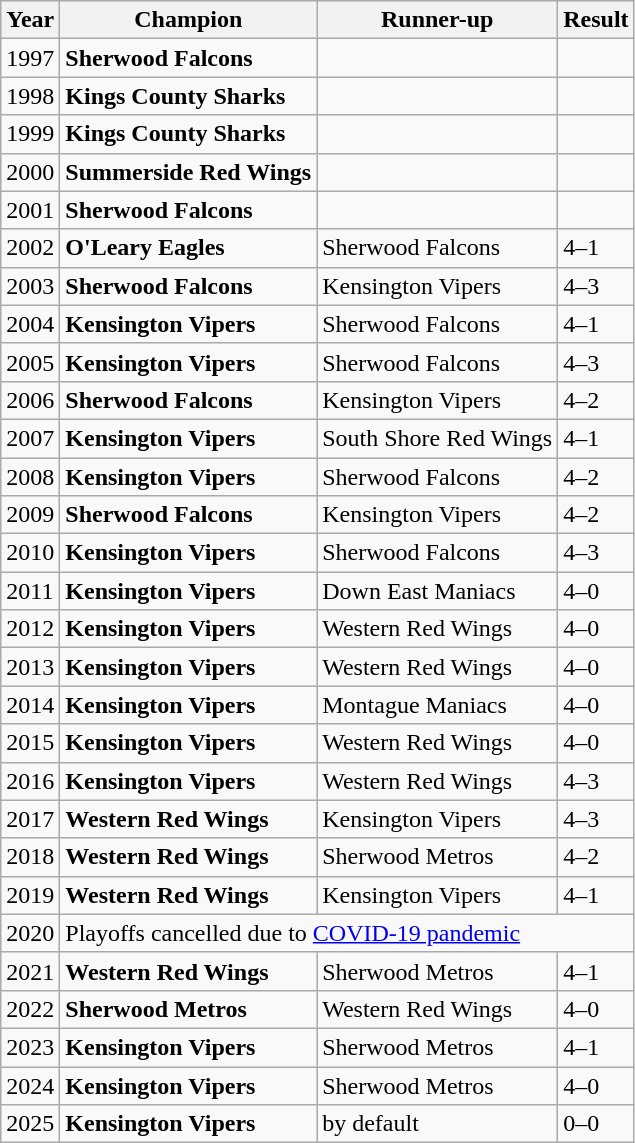<table class="wikitable">
<tr>
<th>Year</th>
<th>Champion</th>
<th>Runner-up</th>
<th>Result</th>
</tr>
<tr>
<td>1997</td>
<td><strong>Sherwood Falcons</strong></td>
<td></td>
<td></td>
</tr>
<tr>
<td>1998</td>
<td><strong>Kings County Sharks</strong></td>
<td></td>
<td></td>
</tr>
<tr>
<td>1999</td>
<td><strong>Kings County Sharks</strong></td>
<td></td>
<td></td>
</tr>
<tr>
<td>2000</td>
<td><strong>Summerside Red Wings</strong></td>
<td></td>
<td></td>
</tr>
<tr>
<td>2001</td>
<td><strong>Sherwood Falcons</strong></td>
<td></td>
<td></td>
</tr>
<tr>
<td>2002</td>
<td><strong>O'Leary Eagles</strong></td>
<td>Sherwood Falcons</td>
<td>4–1</td>
</tr>
<tr>
<td>2003</td>
<td><strong>Sherwood Falcons</strong></td>
<td>Kensington Vipers</td>
<td>4–3</td>
</tr>
<tr>
<td>2004</td>
<td><strong>Kensington Vipers</strong></td>
<td>Sherwood Falcons</td>
<td>4–1</td>
</tr>
<tr>
<td>2005</td>
<td><strong>Kensington Vipers</strong></td>
<td>Sherwood Falcons</td>
<td>4–3</td>
</tr>
<tr>
<td>2006</td>
<td><strong>Sherwood Falcons</strong></td>
<td>Kensington Vipers</td>
<td>4–2</td>
</tr>
<tr>
<td>2007</td>
<td><strong>Kensington Vipers</strong></td>
<td>South Shore Red Wings</td>
<td>4–1</td>
</tr>
<tr>
<td>2008</td>
<td><strong>Kensington Vipers</strong></td>
<td>Sherwood Falcons</td>
<td>4–2</td>
</tr>
<tr>
<td>2009</td>
<td><strong>Sherwood Falcons</strong></td>
<td>Kensington Vipers</td>
<td>4–2</td>
</tr>
<tr>
<td>2010</td>
<td><strong>Kensington Vipers</strong></td>
<td>Sherwood Falcons</td>
<td>4–3</td>
</tr>
<tr>
<td>2011</td>
<td><strong>Kensington Vipers</strong></td>
<td>Down East Maniacs</td>
<td>4–0</td>
</tr>
<tr>
<td>2012</td>
<td><strong>Kensington Vipers</strong></td>
<td>Western Red Wings</td>
<td>4–0</td>
</tr>
<tr>
<td>2013</td>
<td><strong>Kensington Vipers</strong></td>
<td>Western Red Wings</td>
<td>4–0</td>
</tr>
<tr>
<td>2014</td>
<td><strong>Kensington Vipers</strong></td>
<td>Montague Maniacs</td>
<td>4–0</td>
</tr>
<tr>
<td>2015</td>
<td><strong>Kensington Vipers</strong></td>
<td>Western Red Wings</td>
<td>4–0</td>
</tr>
<tr>
<td>2016</td>
<td><strong>Kensington Vipers</strong></td>
<td>Western Red Wings</td>
<td>4–3</td>
</tr>
<tr>
<td>2017</td>
<td><strong>Western Red Wings</strong></td>
<td>Kensington Vipers</td>
<td>4–3</td>
</tr>
<tr>
<td>2018</td>
<td><strong>Western Red Wings</strong></td>
<td>Sherwood Metros</td>
<td>4–2</td>
</tr>
<tr>
<td>2019</td>
<td><strong>Western Red Wings</strong></td>
<td>Kensington Vipers</td>
<td>4–1</td>
</tr>
<tr>
<td>2020</td>
<td colspan=3>Playoffs cancelled due to <a href='#'>COVID-19 pandemic</a></td>
</tr>
<tr>
<td>2021</td>
<td><strong>Western Red Wings</strong></td>
<td>Sherwood Metros</td>
<td>4–1</td>
</tr>
<tr>
<td>2022</td>
<td><strong>Sherwood Metros</strong></td>
<td>Western Red Wings</td>
<td>4–0</td>
</tr>
<tr>
<td>2023</td>
<td><strong>Kensington Vipers</strong></td>
<td>Sherwood Metros</td>
<td>4–1</td>
</tr>
<tr>
<td>2024</td>
<td><strong>Kensington Vipers</strong></td>
<td>Sherwood Metros</td>
<td>4–0</td>
</tr>
<tr>
<td>2025</td>
<td><strong>Kensington Vipers</strong></td>
<td>by default</td>
<td>0–0</td>
</tr>
</table>
